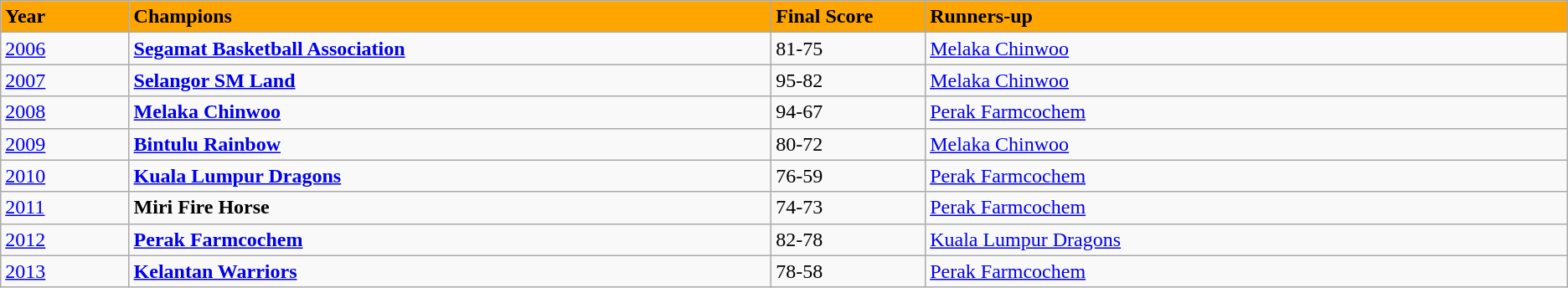<table class="wikitable">
<tr bgcolor=#ffa500 style="vertical-align: middle;">
<td width=5%><strong>Year</strong></td>
<td width=25%><strong>Champions</strong></td>
<td width=6%><strong>Final Score</strong></td>
<td width=25%><strong>Runners-up</strong></td>
</tr>
<tr>
<td><a href='#'>2006</a></td>
<td> <strong><a href='#'>Segamat Basketball Association</a></strong></td>
<td>81-75</td>
<td> <a href='#'>Melaka Chinwoo</a></td>
</tr>
<tr>
<td><a href='#'>2007</a></td>
<td> <strong><a href='#'>Selangor SM Land</a></strong></td>
<td>95-82</td>
<td> <a href='#'>Melaka Chinwoo</a></td>
</tr>
<tr>
<td><a href='#'>2008</a></td>
<td> <strong><a href='#'>Melaka Chinwoo</a></strong></td>
<td>94-67</td>
<td> <a href='#'>Perak Farmcochem</a></td>
</tr>
<tr>
<td><a href='#'>2009</a></td>
<td> <strong><a href='#'>Bintulu Rainbow</a></strong></td>
<td>80-72</td>
<td> <a href='#'>Melaka Chinwoo</a></td>
</tr>
<tr>
<td><a href='#'>2010</a></td>
<td> <strong><a href='#'>Kuala Lumpur Dragons</a></strong></td>
<td>76-59</td>
<td> <a href='#'>Perak Farmcochem</a></td>
</tr>
<tr>
<td><a href='#'>2011</a></td>
<td> <strong>Miri Fire Horse</strong></td>
<td>74-73</td>
<td> <a href='#'>Perak Farmcochem</a></td>
</tr>
<tr>
<td><a href='#'>2012</a></td>
<td> <strong><a href='#'>Perak Farmcochem</a></strong></td>
<td>82-78</td>
<td> <a href='#'>Kuala Lumpur Dragons</a></td>
</tr>
<tr>
<td><a href='#'>2013</a></td>
<td> <strong><a href='#'>Kelantan Warriors</a></strong></td>
<td>78-58</td>
<td> <a href='#'>Perak Farmcochem</a></td>
</tr>
</table>
